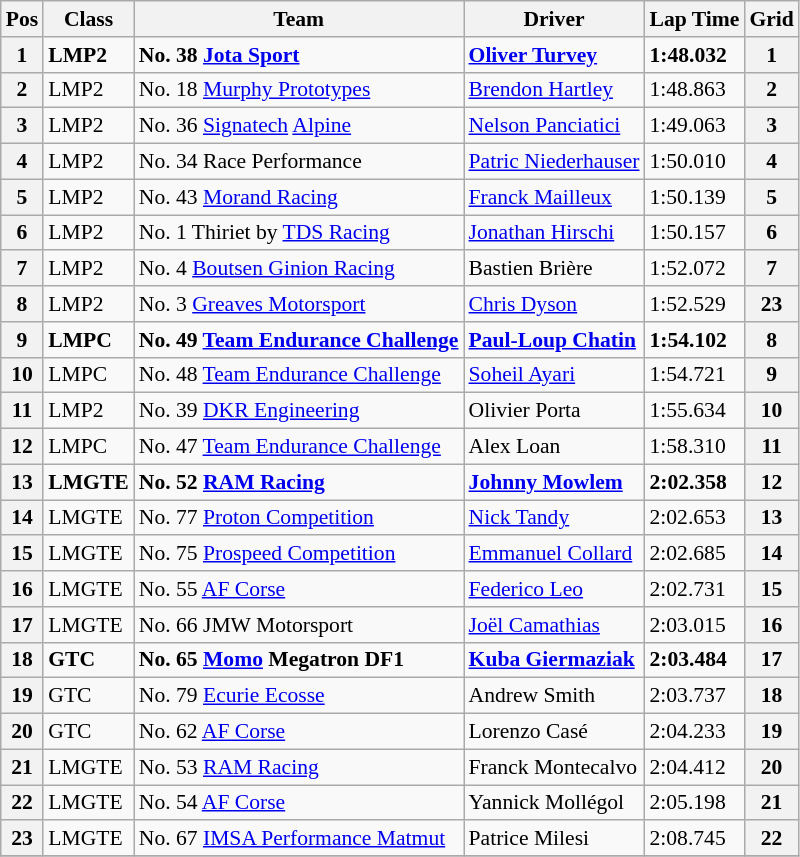<table class="wikitable" style="font-size: 90%;">
<tr>
<th>Pos</th>
<th>Class</th>
<th>Team</th>
<th>Driver</th>
<th>Lap Time</th>
<th>Grid</th>
</tr>
<tr style="font-weight:bold">
<th>1</th>
<td>LMP2</td>
<td>No. 38 <a href='#'>Jota Sport</a></td>
<td><a href='#'>Oliver Turvey</a></td>
<td>1:48.032</td>
<th>1</th>
</tr>
<tr>
<th>2</th>
<td>LMP2</td>
<td>No. 18 <a href='#'>Murphy Prototypes</a></td>
<td><a href='#'>Brendon Hartley</a></td>
<td>1:48.863</td>
<th>2</th>
</tr>
<tr>
<th>3</th>
<td>LMP2</td>
<td>No. 36 <a href='#'>Signatech</a> <a href='#'>Alpine</a></td>
<td><a href='#'>Nelson Panciatici</a></td>
<td>1:49.063</td>
<th>3</th>
</tr>
<tr>
<th>4</th>
<td>LMP2</td>
<td>No. 34 Race Performance</td>
<td><a href='#'>Patric Niederhauser</a></td>
<td>1:50.010</td>
<th>4</th>
</tr>
<tr>
<th>5</th>
<td>LMP2</td>
<td>No. 43 <a href='#'>Morand Racing</a></td>
<td><a href='#'>Franck Mailleux</a></td>
<td>1:50.139</td>
<th>5</th>
</tr>
<tr>
<th>6</th>
<td>LMP2</td>
<td>No. 1 Thiriet by <a href='#'>TDS Racing</a></td>
<td><a href='#'>Jonathan Hirschi</a></td>
<td>1:50.157</td>
<th>6</th>
</tr>
<tr>
<th>7</th>
<td>LMP2</td>
<td>No. 4 <a href='#'>Boutsen Ginion Racing</a></td>
<td>Bastien Brière</td>
<td>1:52.072</td>
<th>7</th>
</tr>
<tr>
<th>8</th>
<td>LMP2</td>
<td>No. 3 <a href='#'>Greaves Motorsport</a></td>
<td><a href='#'>Chris Dyson</a></td>
<td>1:52.529</td>
<th>23</th>
</tr>
<tr style="font-weight:bold">
<th>9</th>
<td>LMPC</td>
<td>No. 49 <a href='#'>Team Endurance Challenge</a></td>
<td><a href='#'>Paul-Loup Chatin</a></td>
<td>1:54.102</td>
<th>8</th>
</tr>
<tr>
<th>10</th>
<td>LMPC</td>
<td>No. 48 <a href='#'>Team Endurance Challenge</a></td>
<td><a href='#'>Soheil Ayari</a></td>
<td>1:54.721</td>
<th>9</th>
</tr>
<tr>
<th>11</th>
<td>LMP2</td>
<td>No. 39 <a href='#'>DKR Engineering</a></td>
<td>Olivier Porta</td>
<td>1:55.634</td>
<th>10</th>
</tr>
<tr>
<th>12</th>
<td>LMPC</td>
<td>No. 47 <a href='#'>Team Endurance Challenge</a></td>
<td>Alex Loan</td>
<td>1:58.310</td>
<th>11</th>
</tr>
<tr style="font-weight:bold">
<th>13</th>
<td>LMGTE</td>
<td>No. 52 <a href='#'>RAM Racing</a></td>
<td><a href='#'>Johnny Mowlem</a></td>
<td>2:02.358</td>
<th>12</th>
</tr>
<tr>
<th>14</th>
<td>LMGTE</td>
<td>No. 77 <a href='#'>Proton Competition</a></td>
<td><a href='#'>Nick Tandy</a></td>
<td>2:02.653</td>
<th>13</th>
</tr>
<tr>
<th>15</th>
<td>LMGTE</td>
<td>No. 75 <a href='#'>Prospeed Competition</a></td>
<td><a href='#'>Emmanuel Collard</a></td>
<td>2:02.685</td>
<th>14</th>
</tr>
<tr>
<th>16</th>
<td>LMGTE</td>
<td>No. 55 <a href='#'>AF Corse</a></td>
<td><a href='#'>Federico Leo</a></td>
<td>2:02.731</td>
<th>15</th>
</tr>
<tr>
<th>17</th>
<td>LMGTE</td>
<td>No. 66 JMW Motorsport</td>
<td><a href='#'>Joël Camathias</a></td>
<td>2:03.015</td>
<th>16</th>
</tr>
<tr style="font-weight:bold">
<th>18</th>
<td>GTC</td>
<td>No. 65 <a href='#'>Momo</a> Megatron DF1</td>
<td><a href='#'>Kuba Giermaziak</a></td>
<td>2:03.484</td>
<th>17</th>
</tr>
<tr>
<th>19</th>
<td>GTC</td>
<td>No. 79 <a href='#'>Ecurie Ecosse</a></td>
<td>Andrew Smith</td>
<td>2:03.737</td>
<th>18</th>
</tr>
<tr>
<th>20</th>
<td>GTC</td>
<td>No. 62 <a href='#'>AF Corse</a></td>
<td>Lorenzo Casé</td>
<td>2:04.233</td>
<th>19</th>
</tr>
<tr>
<th>21</th>
<td>LMGTE</td>
<td>No. 53 <a href='#'>RAM Racing</a></td>
<td>Franck Montecalvo</td>
<td>2:04.412</td>
<th>20</th>
</tr>
<tr>
<th>22</th>
<td>LMGTE</td>
<td>No. 54 <a href='#'>AF Corse</a></td>
<td>Yannick Mollégol</td>
<td>2:05.198</td>
<th>21</th>
</tr>
<tr>
<th>23</th>
<td>LMGTE</td>
<td>No. 67 <a href='#'>IMSA Performance Matmut</a></td>
<td>Patrice Milesi</td>
<td>2:08.745</td>
<th>22</th>
</tr>
<tr>
</tr>
</table>
